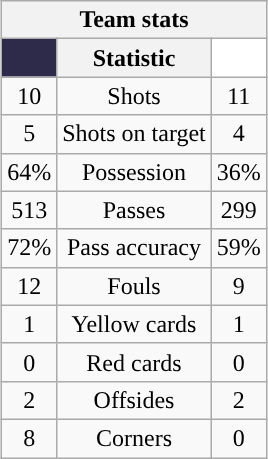<table class="wikitable" style="margin-left: auto; margin-right: auto; border: none; text-align:center;">
<tr>
<th colspan=3>Team stats</th>
</tr>
<tr>
<th style="background: #2D2A4A; color: #FFFFFF;"> <a href='#'></a></th>
<th>Statistic</th>
<th style="background: #FFFFFF; color: #CE1126;"> <a href='#'></a></th>
</tr>
<tr>
<td>10</td>
<td>Shots</td>
<td>11</td>
</tr>
<tr>
<td>5</td>
<td>Shots on target</td>
<td>4</td>
</tr>
<tr>
<td>64%</td>
<td>Possession</td>
<td>36%</td>
</tr>
<tr>
<td>513</td>
<td>Passes</td>
<td>299</td>
</tr>
<tr>
<td>72%</td>
<td>Pass accuracy</td>
<td>59%</td>
</tr>
<tr>
<td>12</td>
<td>Fouls</td>
<td>9</td>
</tr>
<tr>
<td>1</td>
<td>Yellow cards</td>
<td>1</td>
</tr>
<tr>
<td>0</td>
<td>Red cards</td>
<td>0</td>
</tr>
<tr>
<td>2</td>
<td>Offsides</td>
<td>2</td>
</tr>
<tr>
<td>8</td>
<td>Corners</td>
<td>0</td>
</tr>
</table>
